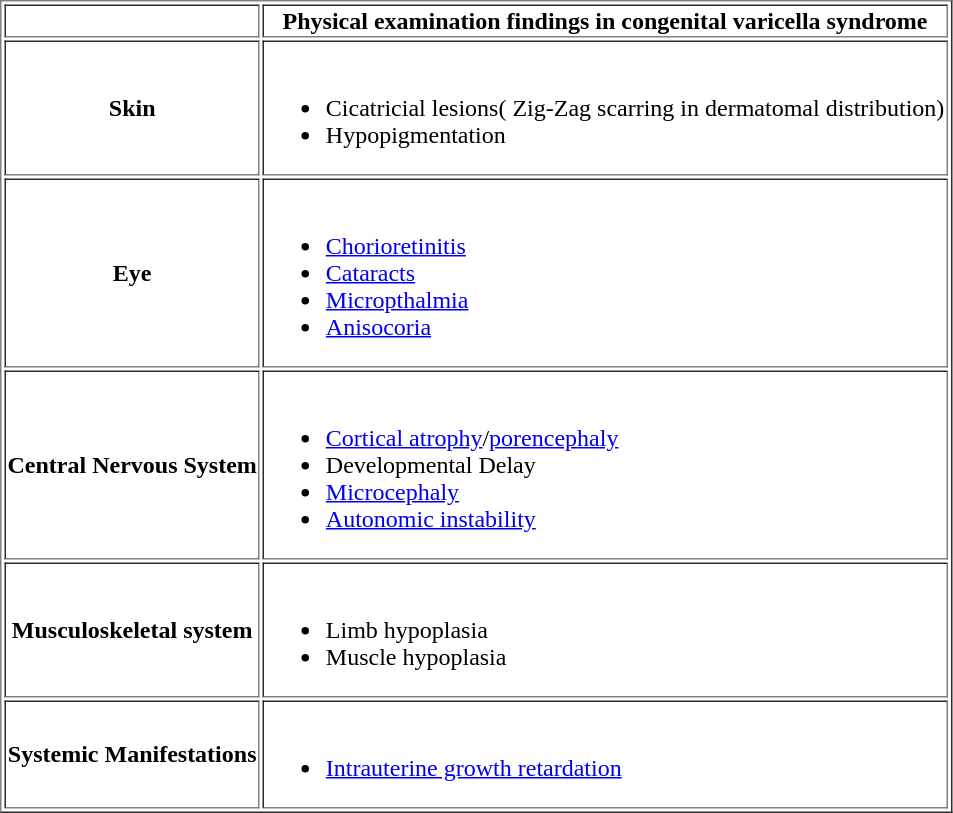<table border="1">
<tr>
<th></th>
<th><strong>Physical examination findings in congenital varicella syndrome</strong></th>
</tr>
<tr>
<th><strong>Skin</strong></th>
<td><br><ul><li>Cicatricial lesions( Zig-Zag scarring in dermatomal distribution)</li><li>Hypopigmentation</li></ul></td>
</tr>
<tr>
<th><strong>Eye</strong></th>
<td><br><ul><li><a href='#'>Chorioretinitis</a></li><li><a href='#'>Cataracts </a></li><li><a href='#'>Micropthalmia</a></li><li><a href='#'>Anisocoria</a></li></ul></td>
</tr>
<tr>
<th><strong>Central Nervous System</strong></th>
<td><br><ul><li><a href='#'>Cortical atrophy</a>/<a href='#'>porencephaly</a></li><li>Developmental Delay</li><li><a href='#'>Microcephaly</a></li><li><a href='#'>Autonomic instability</a></li></ul></td>
</tr>
<tr>
<th><strong>Musculoskeletal system</strong></th>
<td><br><ul><li>Limb hypoplasia</li><li>Muscle hypoplasia</li></ul></td>
</tr>
<tr>
<th><strong>Systemic Manifestations</strong></th>
<td><br><ul><li><a href='#'>Intrauterine growth retardation</a></li></ul></td>
</tr>
</table>
